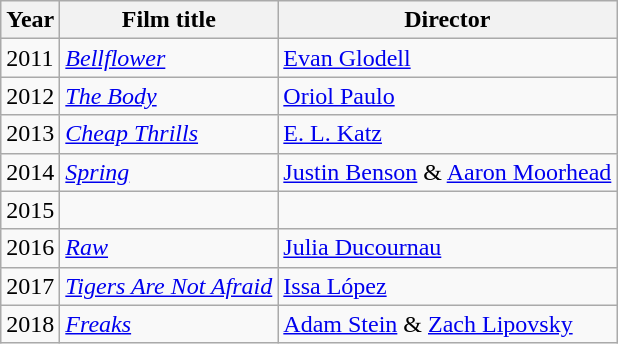<table class="wikitable sortable">
<tr>
<th>Year</th>
<th>Film title</th>
<th>Director</th>
</tr>
<tr>
<td>2011</td>
<td><em><a href='#'>Bellflower</a></em></td>
<td><a href='#'>Evan Glodell</a></td>
</tr>
<tr>
<td>2012</td>
<td><em><a href='#'>The Body</a></em></td>
<td><a href='#'>Oriol Paulo</a></td>
</tr>
<tr>
<td>2013</td>
<td><em><a href='#'>Cheap Thrills</a></em></td>
<td><a href='#'>E. L. Katz</a></td>
</tr>
<tr>
<td>2014</td>
<td><em><a href='#'>Spring</a></em></td>
<td><a href='#'>Justin Benson</a> & <a href='#'>Aaron Moorhead</a></td>
</tr>
<tr>
<td>2015</td>
<td><em></em></td>
<td></td>
</tr>
<tr>
<td>2016</td>
<td><em><a href='#'>Raw</a></em></td>
<td><a href='#'>Julia Ducournau</a></td>
</tr>
<tr>
<td>2017</td>
<td><em><a href='#'>Tigers Are Not Afraid</a></em></td>
<td><a href='#'>Issa López</a></td>
</tr>
<tr>
<td>2018</td>
<td><em><a href='#'>Freaks</a></em></td>
<td><a href='#'>Adam Stein</a> & <a href='#'>Zach Lipovsky</a></td>
</tr>
</table>
